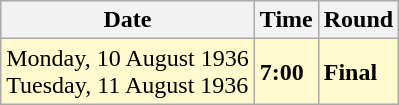<table class="wikitable">
<tr>
<th>Date</th>
<th>Time</th>
<th>Round</th>
</tr>
<tr style=background:lemonchiffon>
<td>Monday, 10 August 1936<br>Tuesday, 11 August 1936</td>
<td><strong>7:00</strong></td>
<td><strong>Final</strong></td>
</tr>
</table>
